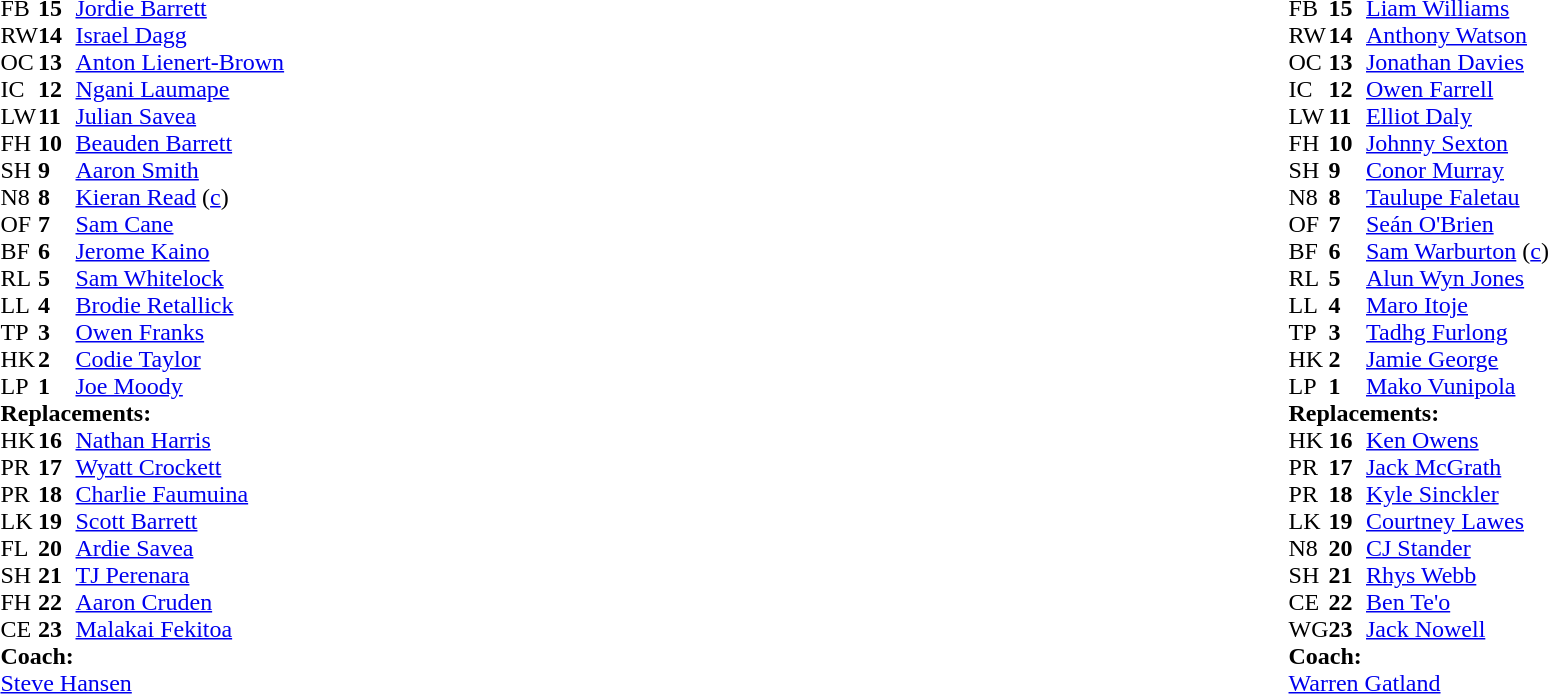<table style="width:100%">
<tr>
<td style="vertical-align:top;width:50%"><br><table cellspacing="0" cellpadding="0">
<tr>
<th width="25"></th>
<th width="25"></th>
</tr>
<tr>
<td>FB</td>
<td><strong>15</strong></td>
<td><a href='#'>Jordie Barrett</a></td>
</tr>
<tr>
<td>RW</td>
<td><strong>14</strong></td>
<td><a href='#'>Israel Dagg</a></td>
</tr>
<tr>
<td>OC</td>
<td><strong>13</strong></td>
<td><a href='#'>Anton Lienert-Brown</a></td>
</tr>
<tr>
<td>IC</td>
<td><strong>12</strong></td>
<td><a href='#'>Ngani Laumape</a></td>
<td></td>
<td></td>
</tr>
<tr>
<td>LW</td>
<td><strong>11</strong></td>
<td><a href='#'>Julian Savea</a></td>
<td></td>
<td></td>
</tr>
<tr>
<td>FH</td>
<td><strong>10</strong></td>
<td><a href='#'>Beauden Barrett</a></td>
</tr>
<tr>
<td>SH</td>
<td><strong>9</strong></td>
<td><a href='#'>Aaron Smith</a></td>
<td></td>
<td></td>
</tr>
<tr>
<td>N8</td>
<td><strong>8</strong></td>
<td><a href='#'>Kieran Read</a> (<a href='#'>c</a>)</td>
</tr>
<tr>
<td>OF</td>
<td><strong>7</strong></td>
<td><a href='#'>Sam Cane</a></td>
<td></td>
<td></td>
</tr>
<tr>
<td>BF</td>
<td><strong>6</strong></td>
<td><a href='#'>Jerome Kaino</a></td>
<td></td>
</tr>
<tr>
<td>RL</td>
<td><strong>5</strong></td>
<td><a href='#'>Sam Whitelock</a></td>
<td></td>
<td></td>
</tr>
<tr>
<td>LL</td>
<td><strong>4</strong></td>
<td><a href='#'>Brodie Retallick</a></td>
</tr>
<tr>
<td>TP</td>
<td><strong>3</strong></td>
<td><a href='#'>Owen Franks</a></td>
<td></td>
<td></td>
</tr>
<tr>
<td>HK</td>
<td><strong>2</strong></td>
<td><a href='#'>Codie Taylor</a></td>
<td></td>
<td></td>
</tr>
<tr>
<td>LP</td>
<td><strong>1</strong></td>
<td><a href='#'>Joe Moody</a></td>
<td></td>
<td></td>
</tr>
<tr>
<td colspan=3><strong>Replacements:</strong></td>
</tr>
<tr>
<td>HK</td>
<td><strong>16</strong></td>
<td><a href='#'>Nathan Harris</a></td>
<td></td>
<td></td>
</tr>
<tr>
<td>PR</td>
<td><strong>17</strong></td>
<td><a href='#'>Wyatt Crockett</a></td>
<td></td>
<td></td>
</tr>
<tr>
<td>PR</td>
<td><strong>18</strong></td>
<td><a href='#'>Charlie Faumuina</a></td>
<td></td>
<td></td>
</tr>
<tr>
<td>LK</td>
<td><strong>19</strong></td>
<td><a href='#'>Scott Barrett</a></td>
<td></td>
<td></td>
</tr>
<tr>
<td>FL</td>
<td><strong>20</strong></td>
<td><a href='#'>Ardie Savea</a></td>
<td></td>
<td></td>
</tr>
<tr>
<td>SH</td>
<td><strong>21</strong></td>
<td><a href='#'>TJ Perenara</a></td>
<td></td>
<td></td>
</tr>
<tr>
<td>FH</td>
<td><strong>22</strong></td>
<td><a href='#'>Aaron Cruden</a></td>
<td></td>
<td></td>
</tr>
<tr>
<td>CE</td>
<td><strong>23</strong></td>
<td><a href='#'>Malakai Fekitoa</a></td>
<td></td>
<td></td>
</tr>
<tr>
<td colspan=3><strong>Coach:</strong></td>
</tr>
<tr>
<td colspan="4"><a href='#'>Steve Hansen</a></td>
</tr>
</table>
</td>
<td valign="top"></td>
<td style="vertical-align:top;width:50%"><br><table cellspacing="0" cellpadding="0" style="margin:auto">
<tr>
<th width="25"></th>
<th width="25"></th>
</tr>
<tr>
<td>FB</td>
<td><strong>15</strong></td>
<td> <a href='#'>Liam Williams</a></td>
</tr>
<tr>
<td>RW</td>
<td><strong>14</strong></td>
<td> <a href='#'>Anthony Watson</a></td>
<td></td>
<td></td>
</tr>
<tr>
<td>OC</td>
<td><strong>13</strong></td>
<td> <a href='#'>Jonathan Davies</a></td>
</tr>
<tr>
<td>IC</td>
<td><strong>12</strong></td>
<td> <a href='#'>Owen Farrell</a></td>
</tr>
<tr>
<td>LW</td>
<td><strong>11</strong></td>
<td> <a href='#'>Elliot Daly</a></td>
</tr>
<tr>
<td>FH</td>
<td><strong>10</strong></td>
<td> <a href='#'>Johnny Sexton</a></td>
<td></td>
<td></td>
<td></td>
<td></td>
</tr>
<tr>
<td>SH</td>
<td><strong>9</strong></td>
<td> <a href='#'>Conor Murray</a></td>
<td></td>
<td></td>
</tr>
<tr>
<td>N8</td>
<td><strong>8</strong></td>
<td> <a href='#'>Taulupe Faletau</a></td>
</tr>
<tr>
<td>OF</td>
<td><strong>7</strong></td>
<td> <a href='#'>Seán O'Brien</a></td>
<td></td>
<td></td>
</tr>
<tr>
<td>BF</td>
<td><strong>6</strong></td>
<td> <a href='#'>Sam Warburton</a> (<a href='#'>c</a>)</td>
<td></td>
<td></td>
<td></td>
<td></td>
</tr>
<tr>
<td>RL</td>
<td><strong>5</strong></td>
<td> <a href='#'>Alun Wyn Jones</a></td>
<td></td>
<td></td>
<td></td>
<td></td>
</tr>
<tr>
<td>LL</td>
<td><strong>4</strong></td>
<td> <a href='#'>Maro Itoje</a></td>
</tr>
<tr>
<td>TP</td>
<td><strong>3</strong></td>
<td> <a href='#'>Tadhg Furlong</a></td>
<td></td>
<td></td>
</tr>
<tr>
<td>HK</td>
<td><strong>2</strong></td>
<td> <a href='#'>Jamie George</a></td>
<td></td>
<td></td>
</tr>
<tr>
<td>LP</td>
<td><strong>1</strong></td>
<td> <a href='#'>Mako Vunipola</a></td>
<td></td>
<td></td>
</tr>
<tr>
<td colspan=3><strong>Replacements:</strong></td>
</tr>
<tr>
<td>HK</td>
<td><strong>16</strong></td>
<td> <a href='#'>Ken Owens</a></td>
<td></td>
<td></td>
</tr>
<tr>
<td>PR</td>
<td><strong>17</strong></td>
<td> <a href='#'>Jack McGrath</a></td>
<td></td>
<td></td>
</tr>
<tr>
<td>PR</td>
<td><strong>18</strong></td>
<td> <a href='#'>Kyle Sinckler</a></td>
<td></td>
<td></td>
</tr>
<tr>
<td>LK</td>
<td><strong>19</strong></td>
<td> <a href='#'>Courtney Lawes</a></td>
<td></td>
<td></td>
</tr>
<tr>
<td>N8</td>
<td><strong>20</strong></td>
<td> <a href='#'>CJ Stander</a></td>
<td></td>
<td></td>
</tr>
<tr>
<td>SH</td>
<td><strong>21</strong></td>
<td> <a href='#'>Rhys Webb</a></td>
<td></td>
<td></td>
</tr>
<tr>
<td>CE</td>
<td><strong>22</strong></td>
<td> <a href='#'>Ben Te'o</a></td>
<td></td>
<td></td>
<td></td>
<td></td>
</tr>
<tr>
<td>WG</td>
<td><strong>23</strong></td>
<td> <a href='#'>Jack Nowell</a></td>
<td></td>
<td></td>
</tr>
<tr>
<td colspan=3><strong>Coach:</strong></td>
</tr>
<tr>
<td colspan="4"> <a href='#'>Warren Gatland</a></td>
</tr>
</table>
</td>
</tr>
</table>
